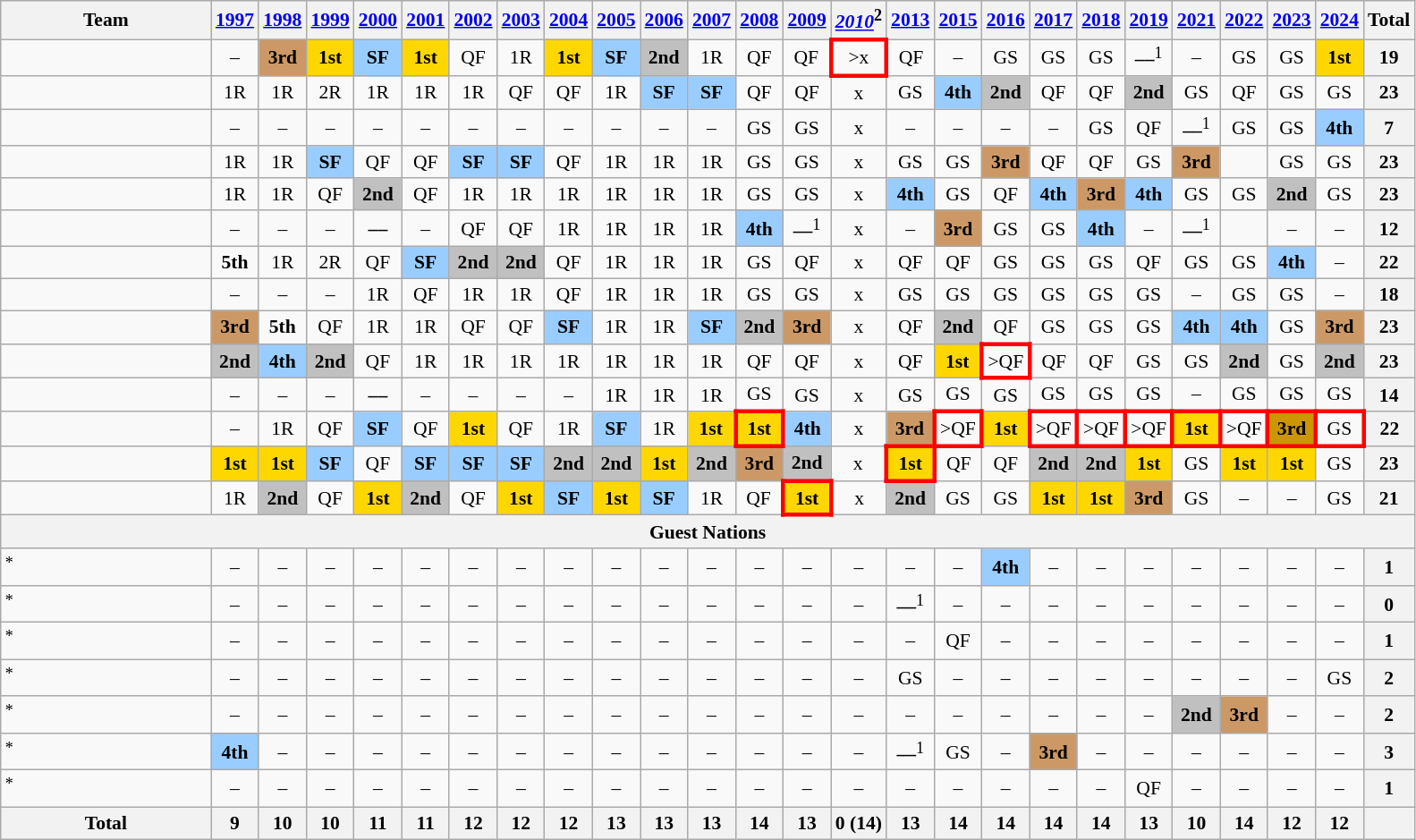<table class="wikitable" style="text-align:center; font-size:90%">
<tr>
<th style="width:150px;">Team</th>
<th><a href='#'>1997</a></th>
<th><a href='#'>1998</a></th>
<th><a href='#'>1999</a></th>
<th><a href='#'>2000</a></th>
<th><a href='#'>2001</a></th>
<th><a href='#'>2002</a></th>
<th><a href='#'>2003</a></th>
<th><a href='#'>2004</a></th>
<th><a href='#'>2005</a></th>
<th><a href='#'>2006</a></th>
<th><a href='#'>2007</a></th>
<th><a href='#'>2008</a></th>
<th><a href='#'>2009</a></th>
<th bgcolor=#F08080><em><a href='#'>2010</a></em><sup>2</sup></th>
<th><a href='#'>2013</a></th>
<th><a href='#'>2015</a></th>
<th><a href='#'>2016</a></th>
<th><a href='#'>2017</a></th>
<th><a href='#'>2018</a></th>
<th><a href='#'>2019</a></th>
<th><a href='#'>2021</a></th>
<th><a href='#'>2022</a></th>
<th><a href='#'>2023</a></th>
<th><a href='#'>2024</a></th>
<th>Total</th>
</tr>
<tr>
<td align=left></td>
<td>–</td>
<td style="background:#cc9966;"><strong>3rd</strong></td>
<td style="background:Gold;"><strong>1st</strong></td>
<td style="background:#9acdff;"><strong>SF</strong></td>
<td style="background:Gold;"><strong>1st</strong></td>
<td>QF</td>
<td>1R</td>
<td style="background:Gold;"><strong>1st</strong></td>
<td style="background:#9acdff;"><strong>SF</strong></td>
<td style="background:Silver;"><strong>2nd</strong></td>
<td>1R</td>
<td>QF</td>
<td>QF</td>
<td style="border: 3px solid red">>x</td>
<td>QF</td>
<td>–</td>
<td>GS</td>
<td>GS</td>
<td>GS</td>
<td><strong>––</strong><sup>1</sup></td>
<td>–</td>
<td>GS</td>
<td>GS</td>
<td style="background:Gold;"><strong>1st</strong></td>
<th>19</th>
</tr>
<tr>
<td align=left></td>
<td>1R</td>
<td>1R</td>
<td>2R</td>
<td>1R</td>
<td>1R</td>
<td>1R</td>
<td>QF</td>
<td>QF</td>
<td>1R</td>
<td style="background:#9acdff;"><strong>SF</strong></td>
<td style="background:#9acdff;"><strong>SF</strong></td>
<td>QF</td>
<td>QF</td>
<td>x</td>
<td>GS</td>
<td style="background:#9acdff;"><strong>4th</strong></td>
<td style="background:Silver;"><strong>2nd</strong></td>
<td>QF</td>
<td>QF</td>
<td style="background:Silver;"><strong>2nd</strong></td>
<td>GS</td>
<td>QF</td>
<td>GS</td>
<td>GS</td>
<th>23</th>
</tr>
<tr>
<td align=left></td>
<td>–</td>
<td>–</td>
<td>–</td>
<td>–</td>
<td>–</td>
<td>–</td>
<td>–</td>
<td>–</td>
<td>–</td>
<td>–</td>
<td>–</td>
<td>GS</td>
<td>GS</td>
<td>x</td>
<td>–</td>
<td>–</td>
<td>–</td>
<td>–</td>
<td>GS</td>
<td>QF</td>
<td><strong>––</strong><sup>1</sup></td>
<td>GS</td>
<td>GS</td>
<td style="background:#9acdff;"><strong>4th</strong></td>
<th>7</th>
</tr>
<tr>
<td align=left></td>
<td>1R</td>
<td>1R</td>
<td style="background:#9acdff;"><strong>SF</strong></td>
<td>QF</td>
<td>QF</td>
<td style="background:#9acdff;"><strong>SF</strong></td>
<td style="background:#9acdff;"><strong>SF</strong></td>
<td>QF</td>
<td>1R</td>
<td>1R</td>
<td>1R</td>
<td>GS</td>
<td>GS</td>
<td>x</td>
<td>GS</td>
<td>GS</td>
<td style="background:#cc9966;"><strong>3rd</strong></td>
<td>QF</td>
<td>QF</td>
<td>GS</td>
<td style="background:#cc9966;"><strong>3rd</strong></td>
<td></td>
<td>GS</td>
<td>GS</td>
<th>23</th>
</tr>
<tr>
<td align=left></td>
<td>1R</td>
<td>1R</td>
<td>QF</td>
<td style="background:Silver;"><strong>2nd</strong></td>
<td>QF</td>
<td>1R</td>
<td>1R</td>
<td>1R</td>
<td>1R</td>
<td>1R</td>
<td>1R</td>
<td>GS</td>
<td>GS</td>
<td>x</td>
<td style="background:#9acdff;"><strong>4th</strong></td>
<td>GS</td>
<td>QF</td>
<td style="background:#9acdff;"><strong>4th</strong></td>
<td style="background:#cc9966;"><strong>3rd</strong></td>
<td style="background:#9acdff;"><strong>4th</strong></td>
<td>GS</td>
<td>GS</td>
<td style="background:Silver;"><strong>2nd</strong></td>
<td>GS</td>
<th>23</th>
</tr>
<tr>
<td align=left></td>
<td>–</td>
<td>–</td>
<td>–</td>
<td><strong>––</strong></td>
<td>–</td>
<td>QF</td>
<td>QF</td>
<td>1R</td>
<td>1R</td>
<td>1R</td>
<td>1R</td>
<td style="background:#9acdff;"><strong>4th</strong></td>
<td><strong>––</strong><sup>1</sup></td>
<td>x</td>
<td>–</td>
<td style="background:#cc9966;"><strong>3rd</strong></td>
<td>GS</td>
<td>GS</td>
<td style="background:#9acdff;"><strong>4th</strong></td>
<td>–</td>
<td><strong>––</strong><sup>1</sup></td>
<td></td>
<td>–</td>
<td>–</td>
<th>12</th>
</tr>
<tr>
<td align=left></td>
<td><strong>5th</strong></td>
<td>1R</td>
<td>2R</td>
<td>QF</td>
<td style="background:#9acdff;"><strong>SF</strong></td>
<td style="background:Silver;"><strong>2nd</strong></td>
<td style="background:Silver;"><strong>2nd</strong></td>
<td>QF</td>
<td>1R</td>
<td>1R</td>
<td>1R</td>
<td>GS</td>
<td>QF</td>
<td>x</td>
<td>QF</td>
<td>QF</td>
<td>GS</td>
<td>GS</td>
<td>GS</td>
<td>QF</td>
<td>GS</td>
<td>GS</td>
<td style="background:#9acdff;"><strong>4th</strong></td>
<td>–</td>
<th>22</th>
</tr>
<tr>
<td align=left></td>
<td>–</td>
<td>–</td>
<td>–</td>
<td>1R</td>
<td>QF</td>
<td>1R</td>
<td>1R</td>
<td>QF</td>
<td>1R</td>
<td>1R</td>
<td>1R</td>
<td>GS</td>
<td>GS</td>
<td>x</td>
<td>GS</td>
<td>GS</td>
<td>GS</td>
<td>GS</td>
<td>GS</td>
<td>GS</td>
<td>–</td>
<td>GS</td>
<td>GS</td>
<td>–</td>
<th>18</th>
</tr>
<tr>
<td align=left></td>
<td style="background:#cc9966;"><strong>3rd</strong></td>
<td><strong>5th</strong></td>
<td>QF</td>
<td>1R</td>
<td>1R</td>
<td>QF</td>
<td>QF</td>
<td style="background:#9acdff;"><strong>SF</strong></td>
<td>1R</td>
<td>1R</td>
<td style="background:#9acdff;"><strong>SF</strong></td>
<td style="background:Silver;"><strong>2nd</strong></td>
<td style="background:#cc9966;"><strong>3rd</strong></td>
<td>x</td>
<td>QF</td>
<td style="background:Silver;"><strong>2nd</strong></td>
<td>QF</td>
<td>GS</td>
<td>GS</td>
<td>GS</td>
<td style="background:#9acdff;"><strong>4th</strong></td>
<td style="background:#9acdff;"><strong>4th</strong></td>
<td>GS</td>
<td style="background:#cc9966;"><strong>3rd</strong></td>
<th>23</th>
</tr>
<tr>
<td align=left></td>
<td style="background:Silver;"><strong>2nd</strong></td>
<td style="background:#9acdff;"><strong>4th</strong></td>
<td style="background:Silver;"><strong>2nd</strong></td>
<td>QF</td>
<td>1R</td>
<td>1R</td>
<td>1R</td>
<td>1R</td>
<td>1R</td>
<td>1R</td>
<td>1R</td>
<td>QF</td>
<td>QF</td>
<td>x</td>
<td>QF</td>
<td style="background:Gold;"><strong>1st</strong></td>
<td style="border: 3px solid red">>QF</td>
<td>QF</td>
<td>QF</td>
<td>GS</td>
<td>GS</td>
<td style="background:Silver;"><strong>2nd</strong></td>
<td>GS</td>
<td style="background:Silver;"><strong>2nd</strong></td>
<th>23</th>
</tr>
<tr>
<td align=left></td>
<td>–</td>
<td>–</td>
<td>–</td>
<td><strong>––</strong></td>
<td>–</td>
<td>–</td>
<td>–</td>
<td>–</td>
<td>1R</td>
<td>1R</td>
<td>1R</td>
<td>GS</td>
<td>GS</td>
<td>x</td>
<td>GS</td>
<td>GS</td>
<td>GS</td>
<td>GS</td>
<td>GS</td>
<td>GS</td>
<td>–</td>
<td>GS</td>
<td>GS</td>
<td>GS</td>
<th>14</th>
</tr>
<tr>
<td align=left></td>
<td>–</td>
<td>1R</td>
<td>QF</td>
<td style="background:#9acdff;"><strong>SF</strong></td>
<td>QF</td>
<td style="background:Gold;"><strong>1st</strong></td>
<td>QF</td>
<td>1R</td>
<td style="background:#9acdff;"><strong>SF</strong></td>
<td>1R</td>
<td style="background:Gold;"><strong>1st</strong></td>
<td style="border: 3px solid red" bgcolor=gold><strong>1st</strong></td>
<td style="background:#9acdff;"><strong>4th</strong></td>
<td>x</td>
<td style="background:#cc9966;"><strong>3rd</strong></td>
<td style="border: 3px solid red">>QF</td>
<td style="background:Gold;"><strong>1st</strong></td>
<td style="border: 3px solid red">>QF</td>
<td style="border: 3px solid red">>QF</td>
<td style="border: 3px solid red">>QF</td>
<td style="border: 3px solid red" bgcolor=gold><strong>1st</strong></td>
<td style="border: 3px solid red">>QF</td>
<td style="border: 3px solid red"  bgcolor=#cc9966;"><strong>3rd</strong></td>
<td style="border: 3px solid red">GS</td>
<th>22</th>
</tr>
<tr>
<td align=left></td>
<td style="background:Gold;"><strong>1st</strong></td>
<td style="background:Gold;"><strong>1st</strong></td>
<td style="background:#9acdff;"><strong>SF</strong></td>
<td>QF</td>
<td style="background:#9acdff;"><strong>SF</strong></td>
<td style="background:#9acdff;"><strong>SF</strong></td>
<td style="background:#9acdff;"><strong>SF</strong></td>
<td style="background:Silver;"><strong>2nd</strong></td>
<td style="background:Silver;"><strong>2nd</strong></td>
<td style="background:Gold;"><strong>1st</strong></td>
<td style="background:Silver;"><strong>2nd</strong></td>
<td style="background:#cc9966;"><strong>3rd</strong></td>
<td style="background:Silver;"><strong>2nd</strong></td>
<td>x</td>
<td style="border: 3px solid red" bgcolor=gold><strong>1st</strong></td>
<td>QF</td>
<td>QF</td>
<td style="background:Silver;"><strong>2nd</strong></td>
<td style="background:Silver;"><strong>2nd</strong></td>
<td style="background:Gold;"><strong>1st</strong></td>
<td>GS</td>
<td style="background:Gold;"><strong>1st</strong></td>
<td style="background:Gold;"><strong>1st</strong></td>
<td>GS</td>
<th>23</th>
</tr>
<tr>
<td align=left></td>
<td>1R</td>
<td style="background:Silver;"><strong>2nd</strong></td>
<td>QF</td>
<td style="background:Gold;"><strong>1st</strong></td>
<td style="background:Silver;"><strong>2nd</strong></td>
<td>QF</td>
<td style="background:Gold;"><strong>1st</strong></td>
<td style="background:#9acdff;"><strong>SF</strong></td>
<td style="background:Gold;"><strong>1st</strong></td>
<td style="background:#9acdff;"><strong>SF</strong></td>
<td>1R</td>
<td>QF</td>
<td style="border: 3px solid red" bgcolor=gold><strong>1st</strong></td>
<td>x</td>
<td style="background:Silver;"><strong>2nd</strong></td>
<td>GS</td>
<td>GS</td>
<td style="background:Gold;"><strong>1st</strong></td>
<td style="background:Gold;"><strong>1st</strong></td>
<td style="background:#cc9966;"><strong>3rd</strong></td>
<td>GS</td>
<td>–</td>
<td>–</td>
<td>GS</td>
<th>21</th>
</tr>
<tr>
<th colspan=26><strong>Guest Nations</strong></th>
</tr>
<tr>
<td align=left><sup>*</sup></td>
<td>–</td>
<td>–</td>
<td>–</td>
<td>–</td>
<td>–</td>
<td>–</td>
<td>–</td>
<td>–</td>
<td>–</td>
<td>–</td>
<td>–</td>
<td>–</td>
<td>–</td>
<td>–</td>
<td>–</td>
<td>–</td>
<td style="background:#9acdff;"><strong>4th</strong></td>
<td>–</td>
<td>–</td>
<td>–</td>
<td>–</td>
<td>–</td>
<td>–</td>
<td>–</td>
<th>1</th>
</tr>
<tr>
<td align=left><sup>*</sup></td>
<td>–</td>
<td>–</td>
<td>–</td>
<td>–</td>
<td>–</td>
<td>–</td>
<td>–</td>
<td>–</td>
<td>–</td>
<td>–</td>
<td>–</td>
<td>–</td>
<td>–</td>
<td>–</td>
<td><strong>––</strong><sup>1</sup></td>
<td>–</td>
<td>–</td>
<td>–</td>
<td>–</td>
<td>–</td>
<td>–</td>
<td>–</td>
<td>–</td>
<td>–</td>
<th>0</th>
</tr>
<tr>
<td align=left><sup>*</sup></td>
<td>–</td>
<td>–</td>
<td>–</td>
<td>–</td>
<td>–</td>
<td>–</td>
<td>–</td>
<td>–</td>
<td>–</td>
<td>–</td>
<td>–</td>
<td>–</td>
<td>–</td>
<td>–</td>
<td>–</td>
<td>QF</td>
<td>–</td>
<td>–</td>
<td>–</td>
<td>–</td>
<td>–</td>
<td>–</td>
<td>–</td>
<td>–</td>
<th>1</th>
</tr>
<tr>
<td align=left><sup>*</sup></td>
<td>–</td>
<td>–</td>
<td>–</td>
<td>–</td>
<td>–</td>
<td>–</td>
<td>–</td>
<td>–</td>
<td>–</td>
<td>–</td>
<td>–</td>
<td>–</td>
<td>–</td>
<td>–</td>
<td>GS</td>
<td>–</td>
<td>–</td>
<td>–</td>
<td>–</td>
<td>–</td>
<td>–</td>
<td>–</td>
<td>–</td>
<td>GS</td>
<th>2</th>
</tr>
<tr>
<td align=left><sup>*</sup></td>
<td>–</td>
<td>–</td>
<td>–</td>
<td>–</td>
<td>–</td>
<td>–</td>
<td>–</td>
<td>–</td>
<td>–</td>
<td>–</td>
<td>–</td>
<td>–</td>
<td>–</td>
<td>–</td>
<td>–</td>
<td>–</td>
<td>–</td>
<td>–</td>
<td>–</td>
<td>–</td>
<td style="background:Silver;"><strong>2nd</strong></td>
<td style="background:#cc9966;"><strong>3rd</strong></td>
<td>–</td>
<td>–</td>
<th>2</th>
</tr>
<tr>
<td align=left><sup>*</sup></td>
<td style="background:#9acdff;"><strong>4th</strong></td>
<td>–</td>
<td>–</td>
<td>–</td>
<td>–</td>
<td>–</td>
<td>–</td>
<td>–</td>
<td>–</td>
<td>–</td>
<td>–</td>
<td>–</td>
<td>–</td>
<td>–</td>
<td><strong>––</strong><sup>1</sup></td>
<td>GS</td>
<td>–</td>
<td style="background:#cc9966;"><strong>3rd</strong></td>
<td>–</td>
<td>–</td>
<td>–</td>
<td>–</td>
<td>–</td>
<td>–</td>
<th>3</th>
</tr>
<tr>
<td align=left><sup>*</sup></td>
<td>–</td>
<td>–</td>
<td>–</td>
<td>–</td>
<td>–</td>
<td>–</td>
<td>–</td>
<td>–</td>
<td>–</td>
<td>–</td>
<td>–</td>
<td>–</td>
<td>–</td>
<td>–</td>
<td>–</td>
<td>–</td>
<td>–</td>
<td>–</td>
<td>–</td>
<td>QF</td>
<td>–</td>
<td>–</td>
<td>–</td>
<td>–</td>
<th>1</th>
</tr>
<tr>
<th>Total</th>
<th>9</th>
<th>10</th>
<th>10</th>
<th>11</th>
<th>11</th>
<th>12</th>
<th>12</th>
<th>12</th>
<th>13</th>
<th>13</th>
<th>13</th>
<th>14</th>
<th>13</th>
<th>0 (14)</th>
<th>13</th>
<th>14</th>
<th>14</th>
<th>14</th>
<th>14</th>
<th>13</th>
<th>10</th>
<th>14</th>
<th>12</th>
<th>12</th>
<th></th>
</tr>
</table>
